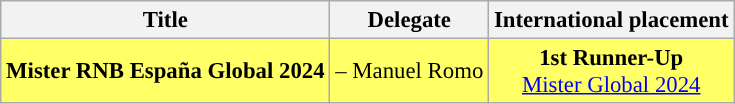<table class="wikitable" style="font-size: 95%; text-align:center">
<tr>
<th>Title</th>
<th>Delegate</th>
<th>International placement</th>
</tr>
<tr>
<td style="background-color:#FFFF66"><strong>Mister RNB España Global 2024</strong></td>
<td style="background-color:#FFFF66"><strong></strong> – Manuel Romo</td>
<td style="background-color:#FFFF66"><strong>1st Runner-Up</strong><br><a href='#'>Mister Global 2024</a></td>
</tr>
</table>
